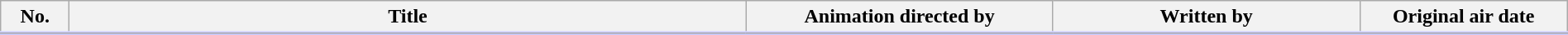<table class="plainrowheaders wikitable" style="width:100%; margin:auto; background:#FFF;">
<tr style="border-bottom: 3px solid #CCF;">
<th style="width:3em;">No.</th>
<th>Title</th>
<th style="width:15em;">Animation directed by</th>
<th style="width:15em;">Written by</th>
<th style="width:10em;">Original air date</th>
</tr>
<tr>
</tr>
</table>
